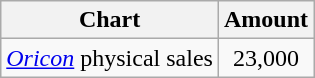<table class="wikitable">
<tr>
<th>Chart</th>
<th>Amount</th>
</tr>
<tr>
<td><em><a href='#'>Oricon</a></em> physical sales</td>
<td align="center">23,000</td>
</tr>
</table>
